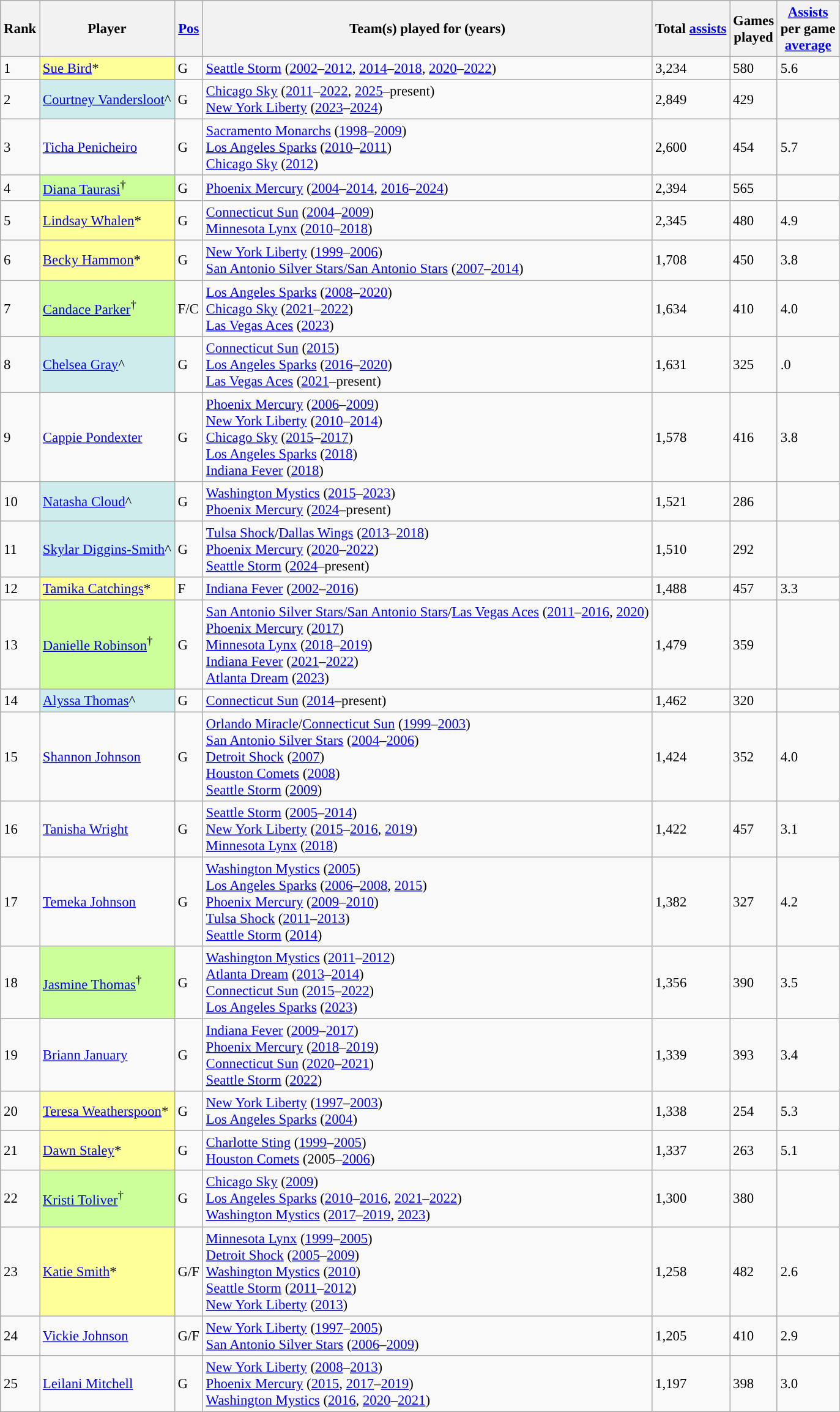<table class="wikitable sortable" style="font-size: 95%;">
<tr>
<th>Rank</th>
<th>Player</th>
<th><a href='#'>Pos</a></th>
<th class="unsortable">Team(s) played for (years)</th>
<th>Total <a href='#'>assists</a></th>
<th>Games <br> played</th>
<th data-sort-type=number><a href='#'>Assists</a> <br> per game<br><a href='#'>average</a></th>
</tr>
<tr>
<td>1</td>
<td style="background:#FFFF99"><a href='#'>Sue Bird</a>*</td>
<td>G</td>
<td><a href='#'>Seattle Storm</a> (<a href='#'>2002</a>–<a href='#'>2012</a>, <a href='#'>2014</a>–<a href='#'>2018</a>, <a href='#'>2020</a>–<a href='#'>2022</a>)</td>
<td>3,234</td>
<td>580</td>
<td>5.6</td>
</tr>
<tr>
<td>2</td>
<td style="background:#CFECEC"><a href='#'>Courtney Vandersloot</a>^</td>
<td>G</td>
<td><a href='#'>Chicago Sky</a> (<a href='#'>2011</a>–<a href='#'>2022</a>, <a href='#'>2025</a>–present)<br><a href='#'>New York Liberty</a> (<a href='#'>2023</a>–<a href='#'>2024</a>)</td>
<td>2,849</td>
<td>429</td>
<td></td>
</tr>
<tr>
<td>3</td>
<td><a href='#'>Ticha Penicheiro</a></td>
<td>G</td>
<td><a href='#'>Sacramento Monarchs</a> (<a href='#'>1998</a>–<a href='#'>2009</a>)<br><a href='#'>Los Angeles Sparks</a> (<a href='#'>2010</a>–<a href='#'>2011</a>)<br><a href='#'>Chicago Sky</a> (<a href='#'>2012</a>)</td>
<td>2,600</td>
<td>454</td>
<td>5.7</td>
</tr>
<tr>
<td>4</td>
<td style="background:#CCFF99"><a href='#'>Diana Taurasi</a><sup>†</sup></td>
<td>G</td>
<td><a href='#'>Phoenix Mercury</a> (<a href='#'>2004</a>–<a href='#'>2014</a>, <a href='#'>2016</a>–<a href='#'>2024</a>)</td>
<td>2,394</td>
<td>565</td>
<td></td>
</tr>
<tr>
<td>5</td>
<td style="background:#FFFF99"><a href='#'>Lindsay Whalen</a>*</td>
<td>G</td>
<td><a href='#'>Connecticut Sun</a> (<a href='#'>2004</a>–<a href='#'>2009</a>)<br><a href='#'>Minnesota Lynx</a> (<a href='#'>2010</a>–<a href='#'>2018</a>)</td>
<td>2,345</td>
<td>480</td>
<td>4.9</td>
</tr>
<tr>
<td>6</td>
<td style="background:#FFFF99"><a href='#'>Becky Hammon</a>*</td>
<td>G</td>
<td><a href='#'>New York Liberty</a> (<a href='#'>1999</a>–<a href='#'>2006</a>)<br><a href='#'>San Antonio Silver Stars/San Antonio Stars</a> (<a href='#'>2007</a>–<a href='#'>2014</a>)</td>
<td>1,708</td>
<td>450</td>
<td>3.8</td>
</tr>
<tr>
<td>7</td>
<td style="background:#CCFF99"><a href='#'>Candace Parker</a><sup>†</sup></td>
<td>F/C</td>
<td><a href='#'>Los Angeles Sparks</a> (<a href='#'>2008</a>–<a href='#'>2020</a>)<br><a href='#'>Chicago Sky</a> (<a href='#'>2021</a>–<a href='#'>2022</a>)<br><a href='#'>Las Vegas Aces</a> (<a href='#'>2023</a>)</td>
<td>1,634</td>
<td>410</td>
<td>4.0</td>
</tr>
<tr>
<td>8</td>
<td style="background:#CFECEC"><a href='#'>Chelsea Gray</a>^</td>
<td>G</td>
<td><a href='#'>Connecticut Sun</a> (<a href='#'>2015</a>)<br><a href='#'>Los Angeles Sparks</a> (<a href='#'>2016</a>–<a href='#'>2020</a>)<br><a href='#'>Las Vegas Aces</a> (<a href='#'>2021</a>–present)</td>
<td>1,631</td>
<td>325</td>
<td>.0</td>
</tr>
<tr>
<td>9</td>
<td><a href='#'>Cappie Pondexter</a></td>
<td>G</td>
<td><a href='#'>Phoenix Mercury</a> (<a href='#'>2006</a>–<a href='#'>2009</a>)<br><a href='#'>New York Liberty</a> (<a href='#'>2010</a>–<a href='#'>2014</a>)<br><a href='#'>Chicago Sky</a> (<a href='#'>2015</a>–<a href='#'>2017</a>)<br><a href='#'>Los Angeles Sparks</a> (<a href='#'>2018</a>)<br><a href='#'>Indiana Fever</a> (<a href='#'>2018</a>)</td>
<td>1,578</td>
<td>416</td>
<td>3.8</td>
</tr>
<tr>
<td>10</td>
<td style="background:#CFECEC"><a href='#'>Natasha Cloud</a>^</td>
<td>G</td>
<td><a href='#'>Washington Mystics</a> (<a href='#'>2015</a>–<a href='#'>2023</a>)<br><a href='#'>Phoenix Mercury</a> (<a href='#'>2024</a>–present)</td>
<td>1,521</td>
<td>286</td>
<td></td>
</tr>
<tr>
<td>11</td>
<td style="background:#CFECEC"><a href='#'>Skylar Diggins-Smith</a>^</td>
<td>G</td>
<td><a href='#'>Tulsa Shock</a>/<a href='#'>Dallas Wings</a> (<a href='#'>2013</a>–<a href='#'>2018</a>)<br><a href='#'>Phoenix Mercury</a> (<a href='#'>2020</a>–<a href='#'>2022</a>)<br><a href='#'>Seattle Storm</a> (<a href='#'>2024</a>–present)</td>
<td>1,510</td>
<td>292</td>
<td></td>
</tr>
<tr>
<td>12</td>
<td style="background:#FFFF99"><a href='#'>Tamika Catchings</a>*</td>
<td>F</td>
<td><a href='#'>Indiana Fever</a> (<a href='#'>2002</a>–<a href='#'>2016</a>)</td>
<td>1,488</td>
<td>457</td>
<td>3.3</td>
</tr>
<tr>
<td>13</td>
<td style="background:#CCFF99"><a href='#'>Danielle Robinson</a><sup>†</sup></td>
<td>G</td>
<td><a href='#'>San Antonio Silver Stars/San Antonio Stars</a>/<a href='#'>Las Vegas Aces</a> (<a href='#'>2011</a>–<a href='#'>2016</a>, <a href='#'>2020</a>)<br><a href='#'>Phoenix Mercury</a> (<a href='#'>2017</a>)<br><a href='#'>Minnesota Lynx</a> (<a href='#'>2018</a>–<a href='#'>2019</a>)<br><a href='#'>Indiana Fever</a> (<a href='#'>2021</a>–<a href='#'>2022</a>)<br><a href='#'>Atlanta Dream</a> (<a href='#'>2023</a>)</td>
<td>1,479</td>
<td>359</td>
<td></td>
</tr>
<tr>
<td>14</td>
<td style="background:#CFECEC"><a href='#'>Alyssa Thomas</a>^</td>
<td>G</td>
<td><a href='#'>Connecticut Sun</a> (<a href='#'>2014</a>–present)</td>
<td>1,462</td>
<td>320</td>
<td></td>
</tr>
<tr>
<td>15</td>
<td><a href='#'>Shannon Johnson</a></td>
<td>G</td>
<td><a href='#'>Orlando Miracle</a>/<a href='#'>Connecticut Sun</a> (<a href='#'>1999</a>–<a href='#'>2003</a>)<br><a href='#'>San Antonio Silver Stars</a> (<a href='#'>2004</a>–<a href='#'>2006</a>)<br><a href='#'>Detroit Shock</a> (<a href='#'>2007</a>)<br><a href='#'>Houston Comets</a> (<a href='#'>2008</a>)<br><a href='#'>Seattle Storm</a> (<a href='#'>2009</a>)</td>
<td>1,424</td>
<td>352</td>
<td>4.0</td>
</tr>
<tr>
<td>16</td>
<td><a href='#'>Tanisha Wright</a></td>
<td>G</td>
<td><a href='#'>Seattle Storm</a> (<a href='#'>2005</a>–<a href='#'>2014</a>)<br><a href='#'>New York Liberty</a> (<a href='#'>2015</a>–<a href='#'>2016</a>, <a href='#'>2019</a>)<br><a href='#'>Minnesota Lynx</a> (<a href='#'>2018</a>)</td>
<td>1,422</td>
<td>457</td>
<td>3.1</td>
</tr>
<tr>
<td>17</td>
<td><a href='#'>Temeka Johnson</a></td>
<td>G</td>
<td><a href='#'>Washington Mystics</a> (<a href='#'>2005</a>)<br><a href='#'>Los Angeles Sparks</a> (<a href='#'>2006</a>–<a href='#'>2008</a>, <a href='#'>2015</a>)<br><a href='#'>Phoenix Mercury</a> (<a href='#'>2009</a>–<a href='#'>2010</a>)<br><a href='#'>Tulsa Shock</a> (<a href='#'>2011</a>–<a href='#'>2013</a>)<br><a href='#'>Seattle Storm</a> (<a href='#'>2014</a>)</td>
<td>1,382</td>
<td>327</td>
<td>4.2</td>
</tr>
<tr>
<td>18</td>
<td style="background:#CCFF99"><a href='#'>Jasmine Thomas</a><sup>†</sup></td>
<td>G</td>
<td><a href='#'>Washington Mystics</a> (<a href='#'>2011</a>–<a href='#'>2012</a>)<br><a href='#'>Atlanta Dream</a> (<a href='#'>2013</a>–<a href='#'>2014</a>)<br><a href='#'>Connecticut Sun</a> (<a href='#'>2015</a>–<a href='#'>2022</a>)<br><a href='#'>Los Angeles Sparks</a> (<a href='#'>2023</a>)</td>
<td>1,356</td>
<td>390</td>
<td>3.5</td>
</tr>
<tr>
<td>19</td>
<td><a href='#'>Briann January</a></td>
<td>G</td>
<td><a href='#'>Indiana Fever</a> (<a href='#'>2009</a>–<a href='#'>2017</a>)<br><a href='#'>Phoenix Mercury</a> (<a href='#'>2018</a>–<a href='#'>2019</a>)<br><a href='#'>Connecticut Sun</a> (<a href='#'>2020</a>–<a href='#'>2021</a>)<br><a href='#'>Seattle Storm</a> (<a href='#'>2022</a>)</td>
<td>1,339</td>
<td>393</td>
<td>3.4</td>
</tr>
<tr>
<td>20</td>
<td style="background:#FFFF99"><a href='#'>Teresa Weatherspoon</a>*</td>
<td>G</td>
<td><a href='#'>New York Liberty</a> (<a href='#'>1997</a>–<a href='#'>2003</a>)<br><a href='#'>Los Angeles Sparks</a> (<a href='#'>2004</a>)</td>
<td>1,338</td>
<td>254</td>
<td>5.3</td>
</tr>
<tr>
<td>21</td>
<td style="background:#FFFF99"><a href='#'>Dawn Staley</a>*</td>
<td>G</td>
<td><a href='#'>Charlotte Sting</a> (<a href='#'>1999</a>–<a href='#'>2005</a>)<br><a href='#'>Houston Comets</a> (2005–<a href='#'>2006</a>)</td>
<td>1,337</td>
<td>263</td>
<td>5.1</td>
</tr>
<tr>
<td>22</td>
<td style="background:#CCFF99"><a href='#'>Kristi Toliver</a><sup>†</sup></td>
<td>G</td>
<td><a href='#'>Chicago Sky</a> (<a href='#'>2009</a>)<br><a href='#'>Los Angeles Sparks</a> (<a href='#'>2010</a>–<a href='#'>2016</a>, <a href='#'>2021</a>–<a href='#'>2022</a>)<br><a href='#'>Washington Mystics</a> (<a href='#'>2017</a>–<a href='#'>2019</a>, <a href='#'>2023</a>)</td>
<td>1,300</td>
<td>380</td>
<td></td>
</tr>
<tr>
<td>23</td>
<td style="background:#FFFF99"><a href='#'>Katie Smith</a>*</td>
<td>G/F</td>
<td><a href='#'>Minnesota Lynx</a> (<a href='#'>1999</a>–<a href='#'>2005</a>)<br><a href='#'>Detroit Shock</a> (<a href='#'>2005</a>–<a href='#'>2009</a>)<br><a href='#'>Washington Mystics</a> (<a href='#'>2010</a>)<br><a href='#'>Seattle Storm</a> (<a href='#'>2011</a>–<a href='#'>2012</a>)<br><a href='#'>New York Liberty</a> (<a href='#'>2013</a>)</td>
<td>1,258</td>
<td>482</td>
<td>2.6</td>
</tr>
<tr>
<td>24</td>
<td><a href='#'>Vickie Johnson</a></td>
<td>G/F</td>
<td><a href='#'>New York Liberty</a> (<a href='#'>1997</a>–<a href='#'>2005</a>)<br><a href='#'>San Antonio Silver Stars</a> (<a href='#'>2006</a>–<a href='#'>2009</a>)</td>
<td>1,205</td>
<td>410</td>
<td>2.9</td>
</tr>
<tr>
<td>25</td>
<td><a href='#'>Leilani Mitchell</a></td>
<td>G</td>
<td><a href='#'>New York Liberty</a> (<a href='#'>2008</a>–<a href='#'>2013</a>)<br><a href='#'>Phoenix Mercury</a> (<a href='#'>2015</a>, <a href='#'>2017</a>–<a href='#'>2019</a>)<br><a href='#'>Washington Mystics</a> (<a href='#'>2016</a>, <a href='#'>2020</a>–<a href='#'>2021</a>)</td>
<td>1,197</td>
<td>398</td>
<td>3.0</td>
</tr>
</table>
